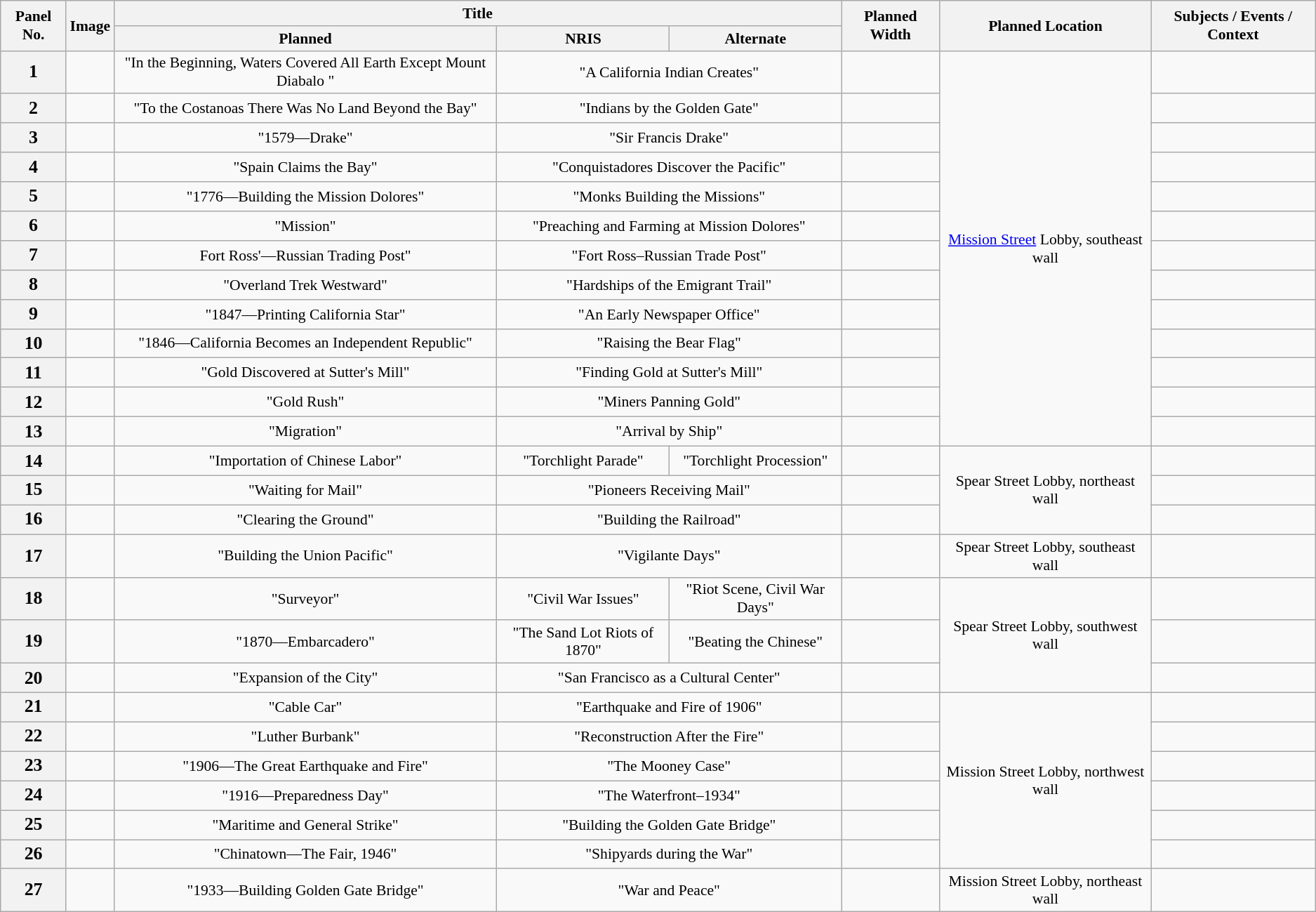<table class="wikitable sortable" style="text-align:center;font-size:90%;">
<tr>
<th rowspan=2>Panel No.</th>
<th rowspan=2 class="unsortable">Image</th>
<th colspan=3>Title</th>
<th rowspan=2>Planned Width</th>
<th rowspan=2>Planned Location</th>
<th rowspan=2 class="unsortable">Subjects / Events / Context</th>
</tr>
<tr>
<th>Planned</th>
<th>NRIS</th>
<th>Alternate</th>
</tr>
<tr>
<th style="font-size:120%;">1</th>
<td></td>
<td>"In the Beginning, Waters Covered All Earth Except Mount Diabalo "</td>
<td colspan=2>"A California Indian Creates"</td>
<td></td>
<td rowspan=13><a href='#'>Mission Street</a> Lobby, southeast wall</td>
<td style="text-align:left;font-size:90%;"></td>
</tr>
<tr>
<th style="font-size:120%;">2</th>
<td></td>
<td>"To the Costanoas There Was No Land Beyond the Bay"</td>
<td colspan=2>"Indians by the Golden Gate"</td>
<td></td>
<td style="text-align:left;font-size:90%;"></td>
</tr>
<tr>
<th style="font-size:120%;">3</th>
<td></td>
<td>"1579—Drake"</td>
<td colspan=2>"Sir Francis Drake"</td>
<td></td>
<td style="text-align:left;font-size:90%;"></td>
</tr>
<tr>
<th style="font-size:120%;">4</th>
<td></td>
<td>"Spain Claims the Bay"</td>
<td colspan=2>"Conquistadores Discover the Pacific"</td>
<td></td>
<td style="text-align:left;font-size:90%;"></td>
</tr>
<tr>
<th style="font-size:120%;">5</th>
<td></td>
<td>"1776—Building the Mission Dolores"</td>
<td colspan= 2>"Monks Building the Missions"</td>
<td></td>
<td style="text-align:left;font-size:90%;"></td>
</tr>
<tr>
<th style="font-size:120%;">6</th>
<td></td>
<td>"Mission"</td>
<td colspan=2>"Preaching and Farming at Mission Dolores"</td>
<td></td>
<td style="text-align:left;font-size:90%;"></td>
</tr>
<tr>
<th style="font-size:120%;">7</th>
<td></td>
<td>Fort Ross'—Russian Trading Post"</td>
<td colspan=2>"Fort Ross–Russian Trade Post"</td>
<td></td>
<td style="text-align:left;font-size:90%;"></td>
</tr>
<tr>
<th style="font-size:120%;">8</th>
<td></td>
<td>"Overland Trek Westward"</td>
<td colspan=2>"Hardships of the Emigrant Trail"</td>
<td></td>
<td style="text-align:left;font-size:90%;"></td>
</tr>
<tr>
<th style="font-size:120%;">9</th>
<td></td>
<td>"1847—Printing California Star"</td>
<td colspan=2>"An Early Newspaper Office"</td>
<td></td>
<td style="text-align:left;font-size:90%;"></td>
</tr>
<tr>
<th style="font-size:120%;">10</th>
<td></td>
<td>"1846—California Becomes an Independent Republic"</td>
<td colspan=2>"Raising the Bear Flag"</td>
<td></td>
<td style="text-align:left;font-size:90%;"></td>
</tr>
<tr>
<th style="font-size:120%;">11</th>
<td></td>
<td>"Gold Discovered at Sutter's Mill"</td>
<td colspan=2>"Finding Gold at Sutter's Mill"</td>
<td></td>
<td style="text-align:left;font-size:90%;"></td>
</tr>
<tr>
<th style="font-size:120%;">12</th>
<td></td>
<td>"Gold Rush"</td>
<td colspan=2>"Miners Panning Gold"</td>
<td></td>
<td style="text-align:left;font-size:90%;"></td>
</tr>
<tr>
<th style="font-size:120%;">13</th>
<td></td>
<td>"Migration"</td>
<td colspan=2>"Arrival by Ship"</td>
<td></td>
<td style="text-align:left;font-size:90%;"></td>
</tr>
<tr>
<th style="font-size:120%;">14</th>
<td></td>
<td>"Importation of Chinese Labor"</td>
<td>"Torchlight Parade"</td>
<td>"Torchlight Procession"</td>
<td></td>
<td rowspan=3>Spear Street Lobby, northeast wall</td>
<td style="text-align:left;font-size:90%;"></td>
</tr>
<tr>
<th style="font-size:120%;">15</th>
<td></td>
<td>"Waiting for Mail"</td>
<td colspan=2>"Pioneers Receiving Mail"</td>
<td></td>
<td style="text-align:left;font-size:90%;"></td>
</tr>
<tr>
<th style="font-size:120%;">16</th>
<td></td>
<td>"Clearing the Ground"</td>
<td colspan=2>"Building the Railroad"</td>
<td></td>
<td style="text-align:left;font-size:90%;"></td>
</tr>
<tr>
<th style="font-size:120%;">17</th>
<td></td>
<td>"Building the Union Pacific"</td>
<td colspan=2>"Vigilante Days"</td>
<td></td>
<td>Spear Street Lobby, southeast wall</td>
<td style="text-align:left;font-size:90%;"></td>
</tr>
<tr>
<th style="font-size:120%;">18</th>
<td></td>
<td>"Surveyor"</td>
<td>"Civil War Issues"</td>
<td>"Riot Scene, Civil War Days"</td>
<td></td>
<td rowspan=3>Spear Street Lobby, southwest wall</td>
<td style="text-align:left;font-size:90%;"></td>
</tr>
<tr>
<th style="font-size:120%;">19</th>
<td></td>
<td>"1870—Embarcadero"</td>
<td>"The Sand Lot Riots of 1870"</td>
<td>"Beating the Chinese"</td>
<td></td>
<td style="text-align:left;font-size:90%;"></td>
</tr>
<tr>
<th style="font-size:120%;">20</th>
<td></td>
<td>"Expansion of the City"</td>
<td colspan=2>"San Francisco as a Cultural Center"</td>
<td></td>
<td style="text-align:left;font-size:90%;"></td>
</tr>
<tr>
<th style="font-size:120%;">21</th>
<td></td>
<td>"Cable Car"</td>
<td colspan=2>"Earthquake and Fire of 1906"</td>
<td></td>
<td rowspan=6>Mission Street Lobby, northwest wall</td>
<td style="text-align:left;font-size:90%;"></td>
</tr>
<tr>
<th style="font-size:120%;">22</th>
<td></td>
<td>"Luther Burbank"</td>
<td colspan=2>"Reconstruction After the Fire"</td>
<td></td>
<td style="text-align:left;font-size:90%;"></td>
</tr>
<tr>
<th style="font-size:120%;">23</th>
<td></td>
<td>"1906—The Great Earthquake and Fire"</td>
<td colspan=2>"The Mooney Case"</td>
<td></td>
<td style="text-align:left;font-size:90%;"></td>
</tr>
<tr>
<th style="font-size:120%;">24</th>
<td></td>
<td>"1916—Preparedness Day"</td>
<td colspan=2>"The Waterfront–1934"</td>
<td></td>
<td style="text-align:left;font-size:90%;"></td>
</tr>
<tr>
<th style="font-size:120%;">25</th>
<td></td>
<td>"Maritime and General Strike"</td>
<td colspan=2>"Building the Golden Gate Bridge"</td>
<td></td>
<td style="text-align:left;font-size:90%;"></td>
</tr>
<tr>
<th style="font-size:120%;">26</th>
<td></td>
<td>"Chinatown—The Fair, 1946"</td>
<td colspan=2>"Shipyards during the War"</td>
<td></td>
<td style="text-align:left;font-size:90%;"></td>
</tr>
<tr>
<th style="font-size:120%;">27</th>
<td></td>
<td>"1933—Building Golden Gate Bridge"</td>
<td colspan=2>"War and Peace"</td>
<td></td>
<td>Mission Street Lobby, northeast wall</td>
<td style="text-align:left;font-size:90%;"></td>
</tr>
</table>
